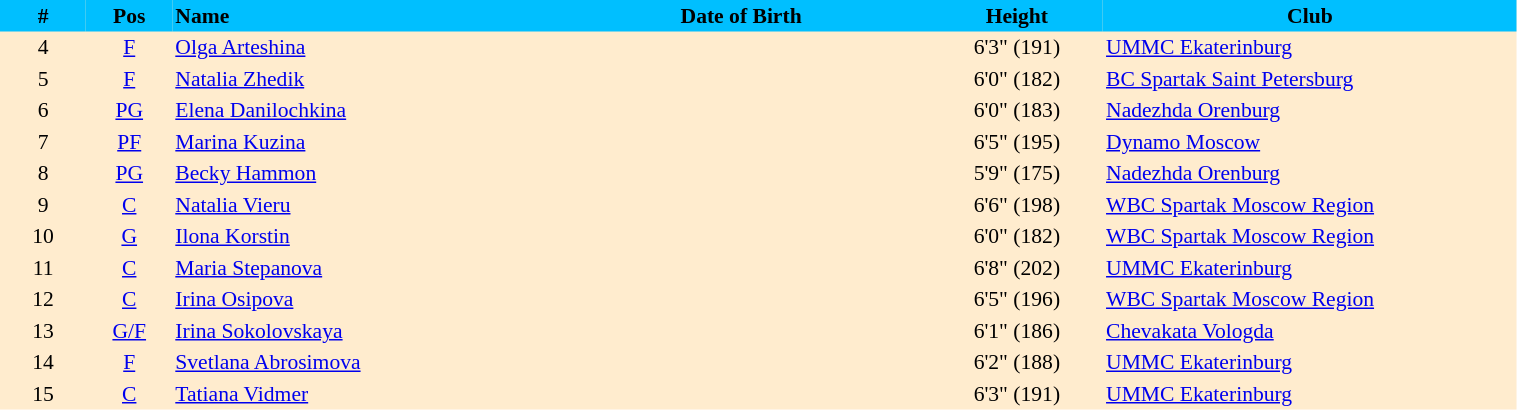<table border=0 cellpadding=2 cellspacing=0  |- bgcolor=#FFECCE style="text-align:center; font-size:90%;" width=80%>
<tr bgcolor=#00BFFF>
<th width=5%>#</th>
<th width=5%>Pos</th>
<th width=22% align=left>Name</th>
<th width=22%>Date of Birth</th>
<th width=10%>Height</th>
<th width=24%>Club</th>
</tr>
<tr>
<td>4</td>
<td><a href='#'>F</a></td>
<td align=left><a href='#'>Olga Arteshina</a></td>
<td align=left></td>
<td>6'3" (191)</td>
<td align=left> <a href='#'>UMMC Ekaterinburg</a></td>
</tr>
<tr>
<td>5</td>
<td><a href='#'>F</a></td>
<td align=left><a href='#'>Natalia Zhedik</a></td>
<td align=left></td>
<td>6'0" (182)</td>
<td align=left> <a href='#'>BC Spartak Saint Petersburg</a></td>
</tr>
<tr>
<td>6</td>
<td><a href='#'>PG</a></td>
<td align=left><a href='#'>Elena Danilochkina</a></td>
<td align=left></td>
<td>6'0" (183)</td>
<td align=left> <a href='#'>Nadezhda Orenburg</a></td>
</tr>
<tr>
<td>7</td>
<td><a href='#'>PF</a></td>
<td align=left><a href='#'>Marina Kuzina</a></td>
<td align=left></td>
<td>6'5" (195)</td>
<td align=left> <a href='#'>Dynamo Moscow</a></td>
</tr>
<tr>
<td>8</td>
<td><a href='#'>PG</a></td>
<td align=left><a href='#'>Becky Hammon</a></td>
<td align=left></td>
<td>5'9" (175)</td>
<td align=left> <a href='#'>Nadezhda Orenburg</a></td>
</tr>
<tr>
<td>9</td>
<td><a href='#'>C</a></td>
<td align=left><a href='#'>Natalia Vieru</a></td>
<td align=left></td>
<td>6'6" (198)</td>
<td align=left> <a href='#'>WBC Spartak Moscow Region</a></td>
</tr>
<tr>
<td>10</td>
<td><a href='#'>G</a></td>
<td align=left><a href='#'>Ilona Korstin</a></td>
<td align=left></td>
<td>6'0" (182)</td>
<td align=left> <a href='#'>WBC Spartak Moscow Region</a></td>
</tr>
<tr>
<td>11</td>
<td><a href='#'>C</a></td>
<td align=left><a href='#'>Maria Stepanova</a></td>
<td align=left></td>
<td>6'8" (202)</td>
<td align=left> <a href='#'>UMMC Ekaterinburg</a></td>
</tr>
<tr>
<td>12</td>
<td><a href='#'>C</a></td>
<td align=left><a href='#'>Irina Osipova</a></td>
<td align=left></td>
<td>6'5" (196)</td>
<td align=left> <a href='#'>WBC Spartak Moscow Region</a></td>
</tr>
<tr>
<td>13</td>
<td><a href='#'>G/F</a></td>
<td align=left><a href='#'>Irina Sokolovskaya</a></td>
<td align=left></td>
<td>6'1" (186)</td>
<td align=left> <a href='#'>Chevakata Vologda</a></td>
</tr>
<tr>
<td>14</td>
<td><a href='#'>F</a></td>
<td align=left><a href='#'>Svetlana Abrosimova</a></td>
<td align=left></td>
<td>6'2" (188)</td>
<td align=left> <a href='#'>UMMC Ekaterinburg</a></td>
</tr>
<tr>
<td>15</td>
<td><a href='#'>C</a></td>
<td align=left><a href='#'>Tatiana Vidmer</a></td>
<td align=left></td>
<td>6'3" (191)</td>
<td align=left> <a href='#'>UMMC Ekaterinburg</a></td>
</tr>
<tr>
</tr>
</table>
